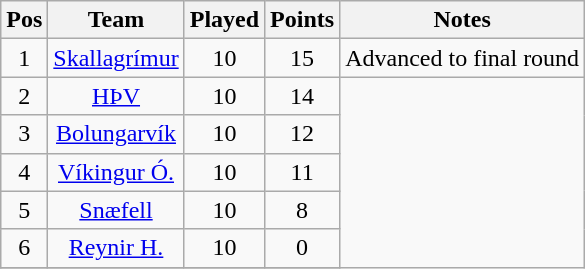<table class="wikitable" style="text-align: center;">
<tr>
<th>Pos</th>
<th>Team</th>
<th>Played</th>
<th>Points</th>
<th>Notes</th>
</tr>
<tr>
<td>1</td>
<td><a href='#'>Skallagrímur</a></td>
<td>10</td>
<td>15</td>
<td align="center" rowspan="1">Advanced to final round</td>
</tr>
<tr>
<td>2</td>
<td><a href='#'>HÞV</a></td>
<td>10</td>
<td>14</td>
</tr>
<tr>
<td>3</td>
<td><a href='#'>Bolungarvík</a></td>
<td>10</td>
<td>12</td>
</tr>
<tr>
<td>4</td>
<td><a href='#'>Víkingur Ó.</a></td>
<td>10</td>
<td>11</td>
</tr>
<tr>
<td>5</td>
<td><a href='#'>Snæfell</a></td>
<td>10</td>
<td>8</td>
</tr>
<tr>
<td>6</td>
<td><a href='#'>Reynir H.</a></td>
<td>10</td>
<td>0</td>
</tr>
<tr>
</tr>
</table>
